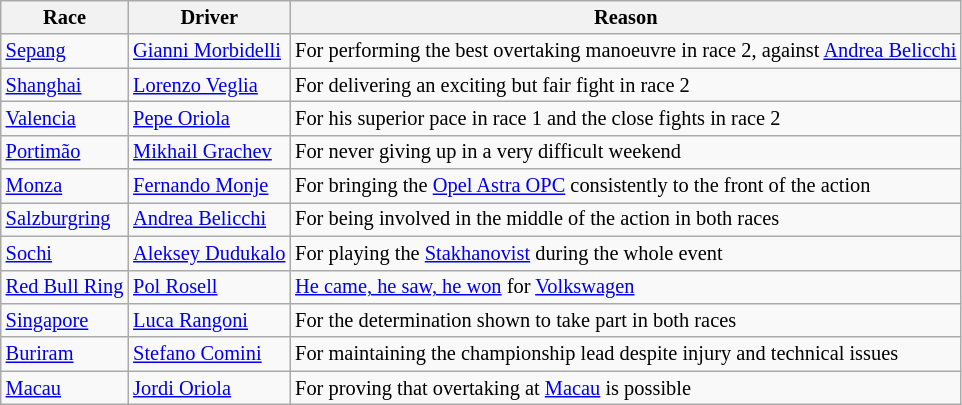<table class="wikitable" style="font-size: 85%">
<tr>
<th>Race</th>
<th>Driver</th>
<th>Reason</th>
</tr>
<tr>
<td> <a href='#'>Sepang</a></td>
<td> <a href='#'>Gianni Morbidelli</a></td>
<td>For performing the best overtaking manoeuvre in race 2, against <a href='#'>Andrea Belicchi</a></td>
</tr>
<tr>
<td> <a href='#'>Shanghai</a></td>
<td> <a href='#'>Lorenzo Veglia</a></td>
<td>For delivering an exciting but fair fight in race 2</td>
</tr>
<tr>
<td> <a href='#'>Valencia</a></td>
<td> <a href='#'>Pepe Oriola</a></td>
<td>For his superior pace in race 1 and the close fights in race 2</td>
</tr>
<tr>
<td> <a href='#'>Portimão</a></td>
<td> <a href='#'>Mikhail Grachev</a></td>
<td>For never giving up in a very difficult weekend</td>
</tr>
<tr>
<td> <a href='#'>Monza</a></td>
<td> <a href='#'>Fernando Monje</a></td>
<td>For bringing the <a href='#'>Opel Astra OPC</a> consistently to the front of the action</td>
</tr>
<tr>
<td> <a href='#'>Salzburgring</a></td>
<td> <a href='#'>Andrea Belicchi</a></td>
<td>For being involved in the middle of the action in both races</td>
</tr>
<tr>
<td> <a href='#'>Sochi</a></td>
<td> <a href='#'>Aleksey Dudukalo</a></td>
<td>For playing the <a href='#'>Stakhanovist</a> during the whole event</td>
</tr>
<tr>
<td> <a href='#'>Red Bull Ring</a></td>
<td> <a href='#'>Pol Rosell</a></td>
<td><a href='#'>He came, he saw, he won</a> for <a href='#'>Volkswagen</a></td>
</tr>
<tr>
<td> <a href='#'>Singapore</a></td>
<td> <a href='#'>Luca Rangoni</a></td>
<td>For the determination shown to take part in both races</td>
</tr>
<tr>
<td> <a href='#'>Buriram</a></td>
<td> <a href='#'>Stefano Comini</a></td>
<td>For maintaining the championship lead despite injury and technical issues</td>
</tr>
<tr>
<td> <a href='#'>Macau</a></td>
<td> <a href='#'>Jordi Oriola</a></td>
<td>For proving that overtaking at <a href='#'>Macau</a> is possible</td>
</tr>
</table>
